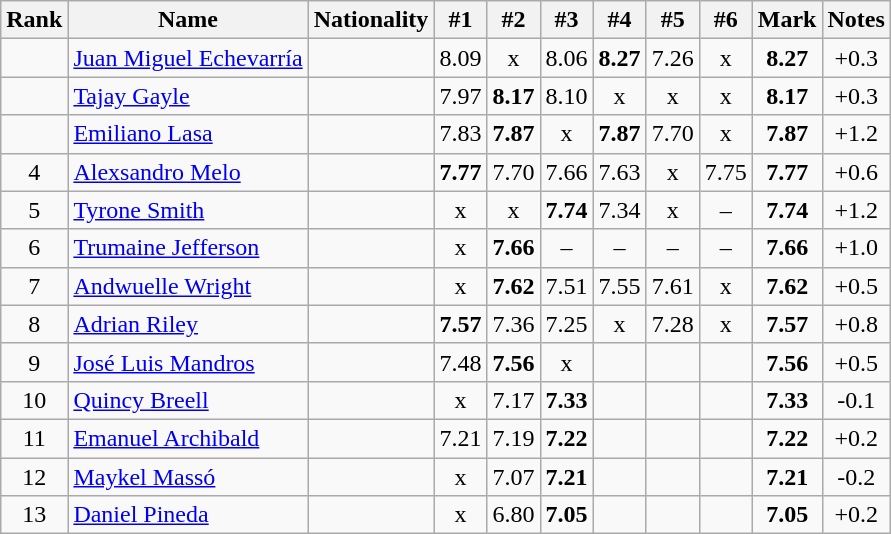<table class="wikitable sortable" style="text-align:center">
<tr>
<th>Rank</th>
<th>Name</th>
<th>Nationality</th>
<th>#1</th>
<th>#2</th>
<th>#3</th>
<th>#4</th>
<th>#5</th>
<th>#6</th>
<th>Mark</th>
<th>Notes</th>
</tr>
<tr>
<td></td>
<td align=left><a href='#'>Juan Miguel Echevarría</a></td>
<td align=left></td>
<td>8.09</td>
<td>x</td>
<td>8.06</td>
<td><strong>8.27</strong></td>
<td>7.26</td>
<td>x</td>
<td><strong>8.27</strong></td>
<td>+0.3</td>
</tr>
<tr>
<td></td>
<td align=left><a href='#'>Tajay Gayle</a></td>
<td align=left></td>
<td>7.97</td>
<td><strong>8.17</strong></td>
<td>8.10</td>
<td>x</td>
<td>x</td>
<td>x</td>
<td><strong>8.17</strong></td>
<td>+0.3</td>
</tr>
<tr>
<td></td>
<td align=left><a href='#'>Emiliano Lasa</a></td>
<td align=left></td>
<td>7.83</td>
<td><strong>7.87</strong></td>
<td>x</td>
<td><strong>7.87</strong></td>
<td>7.70</td>
<td>x</td>
<td><strong>7.87</strong></td>
<td>+1.2</td>
</tr>
<tr>
<td>4</td>
<td align=left><a href='#'>Alexsandro Melo</a></td>
<td align=left></td>
<td><strong>7.77</strong></td>
<td>7.70</td>
<td>7.66</td>
<td>7.63</td>
<td>x</td>
<td>7.75</td>
<td><strong>7.77</strong></td>
<td>+0.6</td>
</tr>
<tr>
<td>5</td>
<td align=left><a href='#'>Tyrone Smith</a></td>
<td align=left></td>
<td>x</td>
<td>x</td>
<td><strong>7.74</strong></td>
<td>7.34</td>
<td>x</td>
<td>–</td>
<td><strong>7.74</strong></td>
<td>+1.2</td>
</tr>
<tr>
<td>6</td>
<td align=left><a href='#'>Trumaine Jefferson</a></td>
<td align=left></td>
<td>x</td>
<td><strong>7.66</strong></td>
<td>–</td>
<td>–</td>
<td>–</td>
<td>–</td>
<td><strong>7.66</strong></td>
<td>+1.0</td>
</tr>
<tr>
<td>7</td>
<td align=left><a href='#'>Andwuelle Wright</a></td>
<td align=left></td>
<td>x</td>
<td><strong>7.62</strong></td>
<td>7.51</td>
<td>7.55</td>
<td>7.61</td>
<td>x</td>
<td><strong>7.62</strong></td>
<td>+0.5</td>
</tr>
<tr>
<td>8</td>
<td align=left><a href='#'>Adrian Riley</a></td>
<td align=left></td>
<td><strong>7.57</strong></td>
<td>7.36</td>
<td>7.25</td>
<td>x</td>
<td>7.28</td>
<td>x</td>
<td><strong>7.57</strong></td>
<td>+0.8</td>
</tr>
<tr>
<td>9</td>
<td align=left><a href='#'>José Luis Mandros</a></td>
<td align=left></td>
<td>7.48</td>
<td><strong>7.56</strong></td>
<td>x</td>
<td></td>
<td></td>
<td></td>
<td><strong>7.56</strong></td>
<td>+0.5 </td>
</tr>
<tr>
<td>10</td>
<td align=left><a href='#'>Quincy Breell</a></td>
<td align=left></td>
<td>x</td>
<td>7.17</td>
<td><strong>7.33</strong></td>
<td></td>
<td></td>
<td></td>
<td><strong>7.33</strong></td>
<td>-0.1</td>
</tr>
<tr>
<td>11</td>
<td align=left><a href='#'>Emanuel Archibald</a></td>
<td align=left></td>
<td>7.21</td>
<td>7.19</td>
<td><strong>7.22</strong></td>
<td></td>
<td></td>
<td></td>
<td><strong>7.22</strong></td>
<td>+0.2</td>
</tr>
<tr>
<td>12</td>
<td align=left><a href='#'>Maykel Massó</a></td>
<td align=left></td>
<td>x</td>
<td>7.07</td>
<td><strong>7.21</strong></td>
<td></td>
<td></td>
<td></td>
<td><strong>7.21</strong></td>
<td>-0.2</td>
</tr>
<tr>
<td>13</td>
<td align=left><a href='#'>Daniel Pineda</a></td>
<td align=left></td>
<td>x</td>
<td>6.80</td>
<td><strong>7.05</strong></td>
<td></td>
<td></td>
<td></td>
<td><strong>7.05</strong></td>
<td>+0.2</td>
</tr>
</table>
